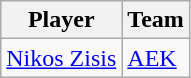<table class="wikitable">
<tr>
<th>Player</th>
<th>Team</th>
</tr>
<tr>
<td> <a href='#'>Nikos Zisis</a></td>
<td><a href='#'>AEK</a></td>
</tr>
</table>
